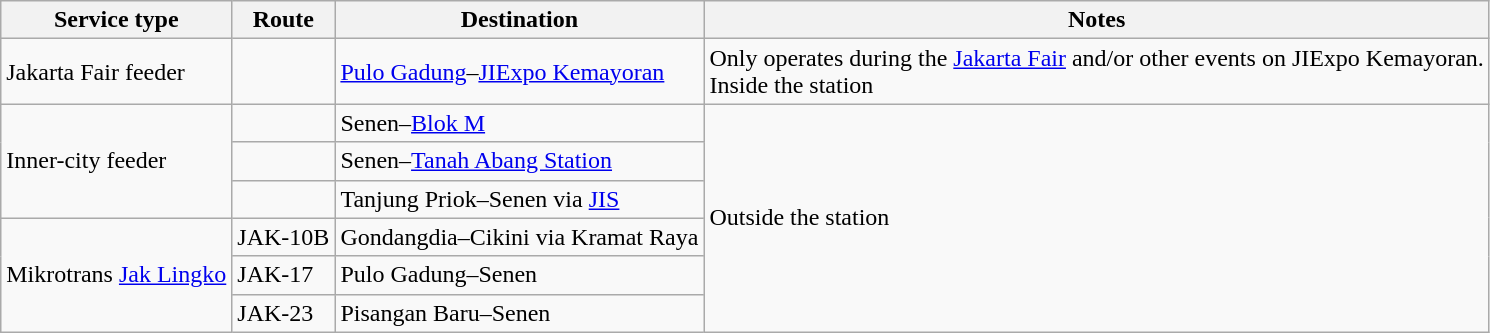<table class="wikitable">
<tr>
<th>Service type</th>
<th>Route</th>
<th>Destination</th>
<th>Notes</th>
</tr>
<tr>
<td>Jakarta Fair feeder</td>
<td></td>
<td><a href='#'>Pulo Gadung</a>–<a href='#'>JIExpo Kemayoran</a></td>
<td>Only operates during the <a href='#'>Jakarta Fair</a> and/or other events on JIExpo Kemayoran.<br>Inside the station</td>
</tr>
<tr>
<td rowspan="3">Inner-city feeder</td>
<td></td>
<td>Senen–<a href='#'>Blok M</a></td>
<td rowspan="6">Outside the station</td>
</tr>
<tr>
<td></td>
<td>Senen–<a href='#'>Tanah Abang Station</a></td>
</tr>
<tr>
<td></td>
<td>Tanjung Priok–Senen via <a href='#'>JIS</a></td>
</tr>
<tr>
<td rowspan="3">Mikrotrans <a href='#'>Jak Lingko</a></td>
<td>JAK-10B</td>
<td>Gondangdia–Cikini via Kramat Raya</td>
</tr>
<tr>
<td>JAK-17</td>
<td>Pulo Gadung–Senen</td>
</tr>
<tr>
<td>JAK-23</td>
<td>Pisangan Baru–Senen</td>
</tr>
</table>
